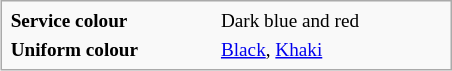<table class="infobox" style="font-size: 80%; text-align: left; width: 23.5em">
<tr>
<td><strong>Service colour</strong></td>
<td>Dark blue and red <br></td>
</tr>
<tr>
<td><strong>Uniform colour</strong></td>
<td><a href='#'>Black</a>, <a href='#'>Khaki</a><br></td>
</tr>
</table>
